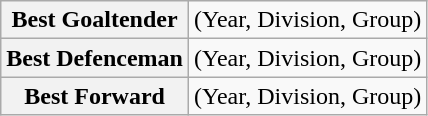<table class="wikitable">
<tr>
<th>Best Goaltender</th>
<td>(Year, Division, Group)</td>
</tr>
<tr>
<th>Best Defenceman</th>
<td>(Year, Division, Group)</td>
</tr>
<tr>
<th>Best Forward</th>
<td>(Year, Division, Group)</td>
</tr>
</table>
